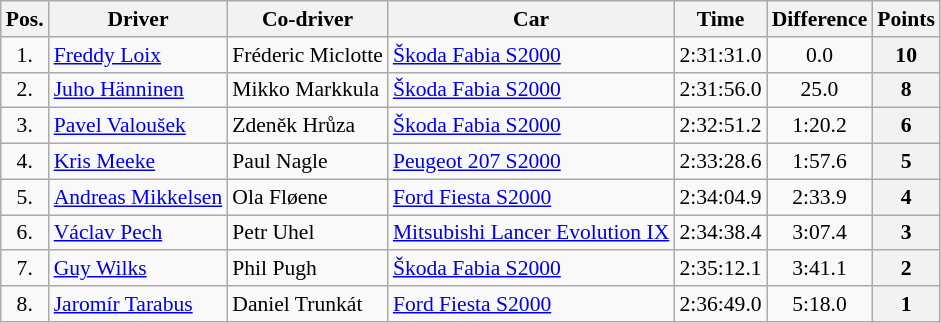<table class="wikitable" style="text-align: center; font-size: 90%; max-width: 950px;">
<tr>
<th>Pos.</th>
<th>Driver</th>
<th>Co-driver</th>
<th>Car</th>
<th>Time</th>
<th>Difference</th>
<th>Points</th>
</tr>
<tr>
<td>1.</td>
<td align="left"> <a href='#'>Freddy Loix</a></td>
<td align="left"> Fréderic Miclotte</td>
<td align="left"><a href='#'>Škoda Fabia S2000</a></td>
<td>2:31:31.0</td>
<td>0.0</td>
<th>10</th>
</tr>
<tr>
<td>2.</td>
<td align="left"> <a href='#'>Juho Hänninen</a></td>
<td align="left"> Mikko Markkula</td>
<td align="left"><a href='#'>Škoda Fabia S2000</a></td>
<td>2:31:56.0</td>
<td>25.0</td>
<th>8</th>
</tr>
<tr>
<td>3.</td>
<td align="left"> <a href='#'>Pavel Valoušek</a></td>
<td align="left"> Zdeněk Hrůza</td>
<td align="left"><a href='#'>Škoda Fabia S2000</a></td>
<td>2:32:51.2</td>
<td>1:20.2</td>
<th>6</th>
</tr>
<tr>
<td>4.</td>
<td align="left"> <a href='#'>Kris Meeke</a></td>
<td align="left"> Paul Nagle</td>
<td align="left"><a href='#'>Peugeot 207 S2000</a></td>
<td>2:33:28.6</td>
<td>1:57.6</td>
<th>5</th>
</tr>
<tr>
<td>5.</td>
<td align="left"> <a href='#'>Andreas Mikkelsen</a></td>
<td align="left"> Ola Fløene</td>
<td align="left"><a href='#'>Ford Fiesta S2000</a></td>
<td>2:34:04.9</td>
<td>2:33.9</td>
<th>4</th>
</tr>
<tr>
<td>6.</td>
<td align="left"> <a href='#'>Václav Pech</a></td>
<td align="left"> Petr Uhel</td>
<td align="left"><a href='#'>Mitsubishi Lancer Evolution IX</a></td>
<td>2:34:38.4</td>
<td>3:07.4</td>
<th>3</th>
</tr>
<tr>
<td>7.</td>
<td align="left"> <a href='#'>Guy Wilks</a></td>
<td align="left"> Phil Pugh</td>
<td align="left"><a href='#'>Škoda Fabia S2000</a></td>
<td>2:35:12.1</td>
<td>3:41.1</td>
<th>2</th>
</tr>
<tr>
<td>8.</td>
<td align="left"> <a href='#'>Jaromír Tarabus</a></td>
<td align="left"> Daniel Trunkát</td>
<td align="left"><a href='#'>Ford Fiesta S2000</a></td>
<td>2:36:49.0</td>
<td>5:18.0</td>
<th>1</th>
</tr>
</table>
